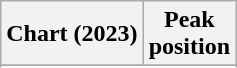<table class="wikitable sortable plainrowheaders" style="text-align:center">
<tr>
<th scope="col">Chart (2023)</th>
<th scope="col">Peak<br>position</th>
</tr>
<tr>
</tr>
<tr>
</tr>
</table>
